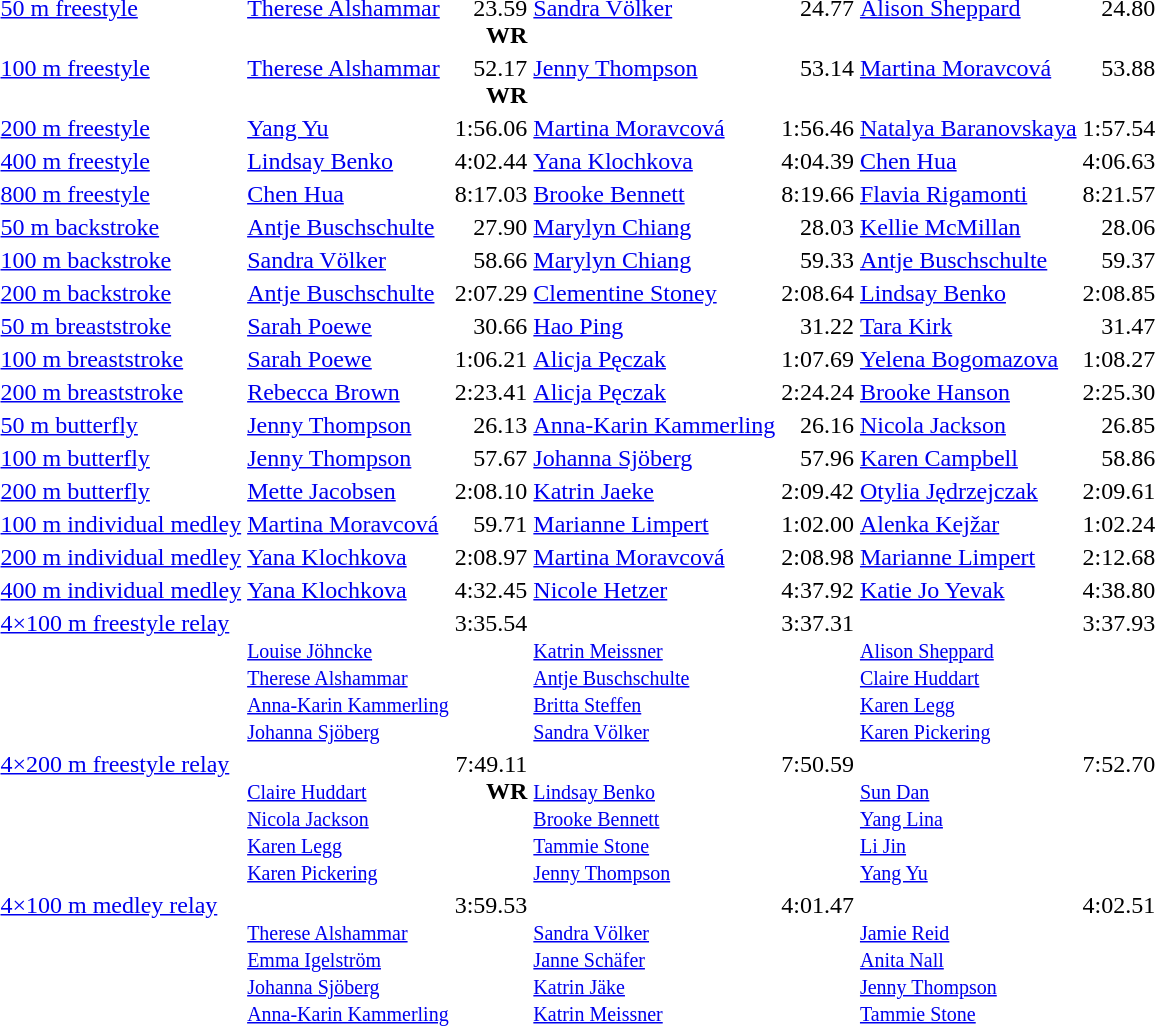<table>
<tr valign=top>
<td><a href='#'>50 m freestyle</a></td>
<td><a href='#'>Therese Alshammar</a><br><small></small></td>
<td align="right">23.59<br><strong>WR</strong></td>
<td><a href='#'>Sandra Völker</a><br><small></small></td>
<td align="right">24.77</td>
<td><a href='#'>Alison Sheppard</a><br><small></small></td>
<td align="right">24.80</td>
</tr>
<tr valign=top>
<td><a href='#'>100 m freestyle</a></td>
<td><a href='#'>Therese Alshammar</a><br><small></small></td>
<td align="right">52.17<br><strong>WR</strong></td>
<td><a href='#'>Jenny Thompson</a><br><small></small></td>
<td align="right">53.14</td>
<td><a href='#'>Martina Moravcová</a><br><small></small></td>
<td align="right">53.88</td>
</tr>
<tr valign=top>
<td><a href='#'>200 m freestyle</a></td>
<td><a href='#'>Yang Yu</a><br><small></small></td>
<td align="right">1:56.06</td>
<td><a href='#'>Martina Moravcová</a><br><small></small></td>
<td align="right">1:56.46</td>
<td><a href='#'>Natalya Baranovskaya</a><br><small></small></td>
<td align="right">1:57.54</td>
</tr>
<tr valign=top>
<td><a href='#'>400 m freestyle</a></td>
<td><a href='#'>Lindsay Benko</a><br><small></small></td>
<td align="right">4:02.44</td>
<td><a href='#'>Yana Klochkova</a><br><small></small></td>
<td align="right">4:04.39</td>
<td><a href='#'>Chen Hua</a><br><small></small></td>
<td align="right">4:06.63</td>
</tr>
<tr valign=top>
<td><a href='#'>800 m freestyle</a></td>
<td><a href='#'>Chen Hua</a><br><small></small></td>
<td align="right">8:17.03</td>
<td><a href='#'>Brooke Bennett</a><br><small></small></td>
<td align="right">8:19.66</td>
<td><a href='#'>Flavia Rigamonti</a><br><small></small></td>
<td align="right">8:21.57</td>
</tr>
<tr valign=top>
<td><a href='#'>50 m backstroke</a></td>
<td><a href='#'>Antje Buschschulte</a><br><small></small></td>
<td align="right">27.90</td>
<td><a href='#'>Marylyn Chiang</a><br><small></small></td>
<td align="right">28.03</td>
<td><a href='#'>Kellie McMillan</a><br><small></small></td>
<td align="right">28.06</td>
</tr>
<tr valign=top>
<td><a href='#'>100 m backstroke</a></td>
<td><a href='#'>Sandra Völker</a><br><small></small></td>
<td align="right">58.66</td>
<td><a href='#'>Marylyn Chiang</a><br><small></small></td>
<td align="right">59.33</td>
<td><a href='#'>Antje Buschschulte</a><br><small></small></td>
<td align="right">59.37</td>
</tr>
<tr valign=top>
<td><a href='#'>200 m backstroke</a></td>
<td><a href='#'>Antje Buschschulte</a><br><small></small></td>
<td align="right">2:07.29</td>
<td><a href='#'>Clementine Stoney</a><br><small></small></td>
<td align="right">2:08.64</td>
<td><a href='#'>Lindsay Benko</a><br><small></small></td>
<td align="right">2:08.85</td>
</tr>
<tr valign=top>
<td><a href='#'>50 m breaststroke</a></td>
<td><a href='#'>Sarah Poewe</a><br><small></small></td>
<td align="right">30.66</td>
<td><a href='#'>Hao Ping</a><br><small></small></td>
<td align="right">31.22</td>
<td><a href='#'>Tara Kirk</a><br><small></small></td>
<td align="right">31.47</td>
</tr>
<tr valign=top>
<td><a href='#'>100 m breaststroke</a></td>
<td><a href='#'>Sarah Poewe</a><br><small></small></td>
<td align="right">1:06.21</td>
<td><a href='#'>Alicja Pęczak</a><br><small></small></td>
<td align="right">1:07.69</td>
<td><a href='#'>Yelena Bogomazova</a><br><small></small></td>
<td align="right">1:08.27</td>
</tr>
<tr valign=top>
<td><a href='#'>200 m breaststroke</a></td>
<td><a href='#'>Rebecca Brown</a><br><small></small></td>
<td align="right">2:23.41</td>
<td><a href='#'>Alicja Pęczak</a><br><small></small></td>
<td align="right">2:24.24</td>
<td><a href='#'>Brooke Hanson</a><br><small></small></td>
<td align="right">2:25.30</td>
</tr>
<tr valign=top>
<td><a href='#'>50 m butterfly</a></td>
<td><a href='#'>Jenny Thompson</a><br><small></small></td>
<td align="right">26.13</td>
<td><a href='#'>Anna-Karin Kammerling</a><br><small></small></td>
<td align="right">26.16</td>
<td><a href='#'>Nicola Jackson</a><br><small></small></td>
<td align="right">26.85</td>
</tr>
<tr valign=top>
<td><a href='#'>100 m butterfly</a></td>
<td><a href='#'>Jenny Thompson</a><br><small></small></td>
<td align="right">57.67</td>
<td><a href='#'>Johanna Sjöberg</a><br><small></small></td>
<td align="right">57.96</td>
<td><a href='#'>Karen Campbell</a><br><small></small></td>
<td align="right">58.86</td>
</tr>
<tr valign=top>
<td><a href='#'>200 m butterfly</a></td>
<td><a href='#'>Mette Jacobsen</a><br><small></small></td>
<td align="right">2:08.10</td>
<td><a href='#'>Katrin Jaeke</a><br><small></small></td>
<td align="right">2:09.42</td>
<td><a href='#'>Otylia Jędrzejczak</a><br><small></small></td>
<td align="right">2:09.61</td>
</tr>
<tr valign=top>
<td><a href='#'>100 m individual medley</a></td>
<td><a href='#'>Martina Moravcová</a><br><small></small></td>
<td align="right">59.71</td>
<td><a href='#'>Marianne Limpert</a><br><small></small></td>
<td align="right">1:02.00</td>
<td><a href='#'>Alenka Kejžar</a><br><small></small></td>
<td align="right">1:02.24</td>
</tr>
<tr valign=top>
<td><a href='#'>200 m individual medley</a></td>
<td><a href='#'>Yana Klochkova</a><br><small></small></td>
<td align="right">2:08.97</td>
<td><a href='#'>Martina Moravcová</a><br><small></small></td>
<td align="right">2:08.98</td>
<td><a href='#'>Marianne Limpert</a><br><small></small></td>
<td align="right">2:12.68</td>
</tr>
<tr valign=top>
<td><a href='#'>400 m individual medley</a></td>
<td><a href='#'>Yana Klochkova</a><br><small></small></td>
<td align="right">4:32.45</td>
<td><a href='#'>Nicole Hetzer</a><br><small></small></td>
<td align="right">4:37.92</td>
<td><a href='#'>Katie Jo Yevak</a><br><small></small></td>
<td align="right">4:38.80</td>
</tr>
<tr valign=top>
<td><a href='#'>4×100 m freestyle relay</a></td>
<td><br><small><a href='#'>Louise Jöhncke</a><br><a href='#'>Therese Alshammar</a><br><a href='#'>Anna-Karin Kammerling</a><br><a href='#'>Johanna Sjöberg</a></small></td>
<td align="right">3:35.54</td>
<td><br><small><a href='#'>Katrin Meissner</a><br><a href='#'>Antje Buschschulte</a><br><a href='#'>Britta Steffen</a><br><a href='#'>Sandra Völker</a></small></td>
<td align="right">3:37.31</td>
<td><br><small><a href='#'>Alison Sheppard</a><br><a href='#'>Claire Huddart</a><br><a href='#'>Karen Legg</a><br><a href='#'>Karen Pickering</a></small></td>
<td align="right">3:37.93</td>
</tr>
<tr valign=top>
<td><a href='#'>4×200 m freestyle relay</a></td>
<td><br><small><a href='#'>Claire Huddart</a><br><a href='#'>Nicola Jackson</a><br><a href='#'>Karen Legg</a><br><a href='#'>Karen Pickering</a></small></td>
<td align="right">7:49.11<br><strong>WR</strong></td>
<td><br><small><a href='#'>Lindsay Benko</a><br><a href='#'>Brooke Bennett</a><br><a href='#'>Tammie Stone</a><br><a href='#'>Jenny Thompson</a></small></td>
<td align="right">7:50.59</td>
<td><br><small><a href='#'>Sun Dan</a><br><a href='#'>Yang Lina</a><br><a href='#'>Li Jin</a><br><a href='#'>Yang Yu</a></small></td>
<td align="right">7:52.70</td>
</tr>
<tr valign=top>
<td><a href='#'>4×100 m medley relay</a></td>
<td><br><small><a href='#'>Therese Alshammar</a><br><a href='#'>Emma Igelström</a><br><a href='#'>Johanna Sjöberg</a><br><a href='#'>Anna-Karin Kammerling</a></small></td>
<td align="right">3:59.53</td>
<td><br><small><a href='#'>Sandra Völker</a><br><a href='#'>Janne Schäfer</a><br><a href='#'>Katrin Jäke</a><br><a href='#'>Katrin Meissner</a></small></td>
<td align="right">4:01.47</td>
<td><br><small><a href='#'>Jamie Reid</a><br><a href='#'>Anita Nall</a><br><a href='#'>Jenny Thompson</a><br><a href='#'>Tammie Stone</a></small></td>
<td align="right">4:02.51</td>
</tr>
</table>
